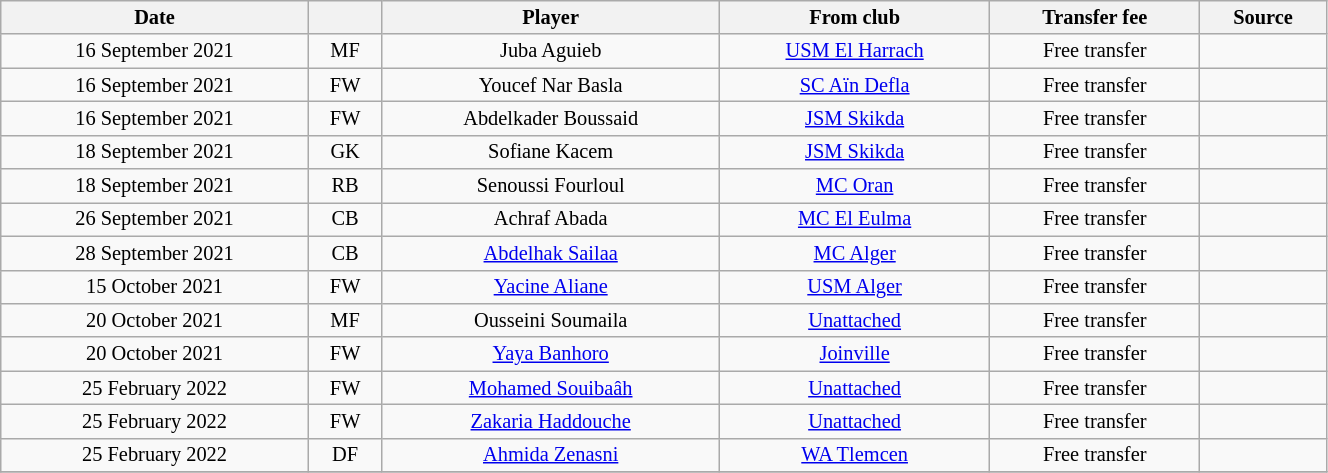<table class="wikitable sortable" style="width:70%; text-align:center; font-size:85%; text-align:centre;">
<tr>
<th>Date</th>
<th></th>
<th>Player</th>
<th>From club</th>
<th>Transfer fee</th>
<th>Source</th>
</tr>
<tr>
<td>16 September 2021</td>
<td>MF</td>
<td> Juba Aguieb</td>
<td><a href='#'>USM El Harrach</a></td>
<td>Free transfer</td>
<td></td>
</tr>
<tr>
<td>16 September 2021</td>
<td>FW</td>
<td> Youcef Nar Basla</td>
<td><a href='#'>SC Aïn Defla</a></td>
<td>Free transfer</td>
<td></td>
</tr>
<tr>
<td>16 September 2021</td>
<td>FW</td>
<td> Abdelkader Boussaid</td>
<td><a href='#'>JSM Skikda</a></td>
<td>Free transfer</td>
<td></td>
</tr>
<tr>
<td>18 September 2021</td>
<td>GK</td>
<td> Sofiane Kacem</td>
<td><a href='#'>JSM Skikda</a></td>
<td>Free transfer</td>
<td></td>
</tr>
<tr>
<td>18 September 2021</td>
<td>RB</td>
<td> Senoussi Fourloul</td>
<td><a href='#'>MC Oran</a></td>
<td>Free transfer</td>
<td></td>
</tr>
<tr>
<td>26 September 2021</td>
<td>CB</td>
<td> Achraf Abada</td>
<td><a href='#'>MC El Eulma</a></td>
<td>Free transfer</td>
<td></td>
</tr>
<tr>
<td>28 September 2021</td>
<td>CB</td>
<td> <a href='#'>Abdelhak Sailaa</a></td>
<td><a href='#'>MC Alger</a></td>
<td>Free transfer</td>
<td></td>
</tr>
<tr>
<td>15 October 2021</td>
<td>FW</td>
<td> <a href='#'>Yacine Aliane</a></td>
<td><a href='#'>USM Alger</a></td>
<td>Free transfer</td>
<td></td>
</tr>
<tr>
<td>20 October 2021</td>
<td>MF</td>
<td> 	Ousseini Soumaila</td>
<td><a href='#'>Unattached</a></td>
<td>Free transfer</td>
<td></td>
</tr>
<tr>
<td>20 October 2021</td>
<td>FW</td>
<td> <a href='#'>Yaya Banhoro</a></td>
<td> <a href='#'>Joinville</a></td>
<td>Free transfer</td>
<td></td>
</tr>
<tr>
<td>25 February 2022</td>
<td>FW</td>
<td> <a href='#'>Mohamed Souibaâh</a></td>
<td><a href='#'>Unattached</a></td>
<td>Free transfer</td>
<td></td>
</tr>
<tr>
<td>25 February 2022</td>
<td>FW</td>
<td> <a href='#'>Zakaria Haddouche</a></td>
<td><a href='#'>Unattached</a></td>
<td>Free transfer</td>
<td></td>
</tr>
<tr>
<td>25 February 2022</td>
<td>DF</td>
<td> <a href='#'>Ahmida Zenasni</a></td>
<td><a href='#'>WA Tlemcen</a></td>
<td>Free transfer</td>
<td></td>
</tr>
<tr>
</tr>
</table>
